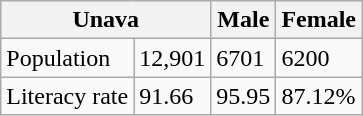<table class="wikitable">
<tr>
<th colspan="2">Unava</th>
<th>Male</th>
<th>Female</th>
</tr>
<tr>
<td>Population</td>
<td>12,901</td>
<td>6701</td>
<td>6200</td>
</tr>
<tr>
<td>Literacy rate</td>
<td>91.66</td>
<td>95.95</td>
<td>87.12%</td>
</tr>
</table>
